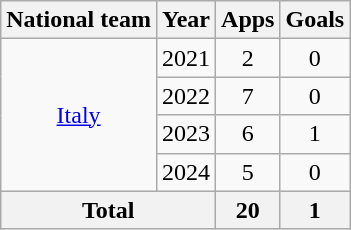<table class="wikitable" style="text-align:center">
<tr>
<th>National team</th>
<th>Year</th>
<th>Apps</th>
<th>Goals</th>
</tr>
<tr>
<td rowspan="4"><a href='#'>Italy</a></td>
<td>2021</td>
<td>2</td>
<td>0</td>
</tr>
<tr>
<td>2022</td>
<td>7</td>
<td>0</td>
</tr>
<tr>
<td>2023</td>
<td>6</td>
<td>1</td>
</tr>
<tr>
<td>2024</td>
<td>5</td>
<td>0</td>
</tr>
<tr>
<th colspan="2">Total</th>
<th>20</th>
<th>1</th>
</tr>
</table>
